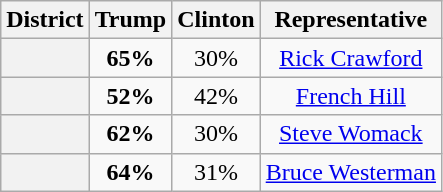<table class=wikitable>
<tr>
<th>District</th>
<th>Trump</th>
<th>Clinton</th>
<th>Representative</th>
</tr>
<tr align=center>
<th></th>
<td><strong>65%</strong></td>
<td>30%</td>
<td><a href='#'>Rick Crawford</a></td>
</tr>
<tr align=center>
<th></th>
<td><strong>52%</strong></td>
<td>42%</td>
<td><a href='#'>French Hill</a></td>
</tr>
<tr align=center>
<th></th>
<td><strong>62%</strong></td>
<td>30%</td>
<td><a href='#'>Steve Womack</a></td>
</tr>
<tr align=center>
<th></th>
<td><strong>64%</strong></td>
<td>31%</td>
<td><a href='#'>Bruce Westerman</a></td>
</tr>
</table>
